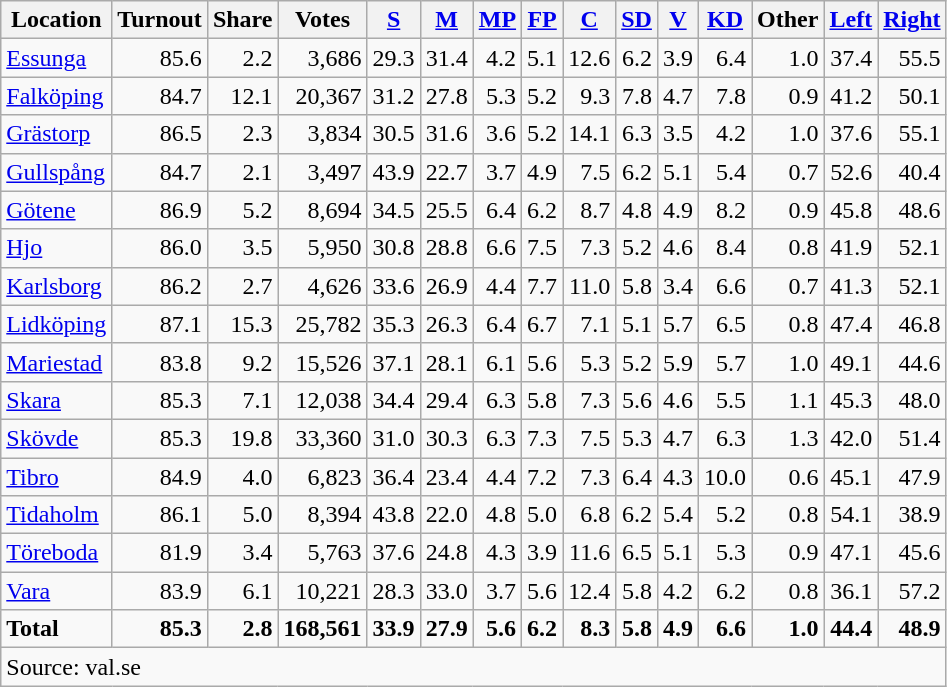<table class="wikitable sortable" style=text-align:right>
<tr>
<th>Location</th>
<th>Turnout</th>
<th>Share</th>
<th>Votes</th>
<th><a href='#'>S</a></th>
<th><a href='#'>M</a></th>
<th><a href='#'>MP</a></th>
<th><a href='#'>FP</a></th>
<th><a href='#'>C</a></th>
<th><a href='#'>SD</a></th>
<th><a href='#'>V</a></th>
<th><a href='#'>KD</a></th>
<th>Other</th>
<th><a href='#'>Left</a></th>
<th><a href='#'>Right</a></th>
</tr>
<tr>
<td align=left><a href='#'>Essunga</a></td>
<td>85.6</td>
<td>2.2</td>
<td>3,686</td>
<td>29.3</td>
<td>31.4</td>
<td>4.2</td>
<td>5.1</td>
<td>12.6</td>
<td>6.2</td>
<td>3.9</td>
<td>6.4</td>
<td>1.0</td>
<td>37.4</td>
<td>55.5</td>
</tr>
<tr>
<td align=left><a href='#'>Falköping</a></td>
<td>84.7</td>
<td>12.1</td>
<td>20,367</td>
<td>31.2</td>
<td>27.8</td>
<td>5.3</td>
<td>5.2</td>
<td>9.3</td>
<td>7.8</td>
<td>4.7</td>
<td>7.8</td>
<td>0.9</td>
<td>41.2</td>
<td>50.1</td>
</tr>
<tr>
<td align=left><a href='#'>Grästorp</a></td>
<td>86.5</td>
<td>2.3</td>
<td>3,834</td>
<td>30.5</td>
<td>31.6</td>
<td>3.6</td>
<td>5.2</td>
<td>14.1</td>
<td>6.3</td>
<td>3.5</td>
<td>4.2</td>
<td>1.0</td>
<td>37.6</td>
<td>55.1</td>
</tr>
<tr>
<td align=left><a href='#'>Gullspång</a></td>
<td>84.7</td>
<td>2.1</td>
<td>3,497</td>
<td>43.9</td>
<td>22.7</td>
<td>3.7</td>
<td>4.9</td>
<td>7.5</td>
<td>6.2</td>
<td>5.1</td>
<td>5.4</td>
<td>0.7</td>
<td>52.6</td>
<td>40.4</td>
</tr>
<tr>
<td align=left><a href='#'>Götene</a></td>
<td>86.9</td>
<td>5.2</td>
<td>8,694</td>
<td>34.5</td>
<td>25.5</td>
<td>6.4</td>
<td>6.2</td>
<td>8.7</td>
<td>4.8</td>
<td>4.9</td>
<td>8.2</td>
<td>0.9</td>
<td>45.8</td>
<td>48.6</td>
</tr>
<tr>
<td align=left><a href='#'>Hjo</a></td>
<td>86.0</td>
<td>3.5</td>
<td>5,950</td>
<td>30.8</td>
<td>28.8</td>
<td>6.6</td>
<td>7.5</td>
<td>7.3</td>
<td>5.2</td>
<td>4.6</td>
<td>8.4</td>
<td>0.8</td>
<td>41.9</td>
<td>52.1</td>
</tr>
<tr>
<td align=left><a href='#'>Karlsborg</a></td>
<td>86.2</td>
<td>2.7</td>
<td>4,626</td>
<td>33.6</td>
<td>26.9</td>
<td>4.4</td>
<td>7.7</td>
<td>11.0</td>
<td>5.8</td>
<td>3.4</td>
<td>6.6</td>
<td>0.7</td>
<td>41.3</td>
<td>52.1</td>
</tr>
<tr>
<td align=left><a href='#'>Lidköping</a></td>
<td>87.1</td>
<td>15.3</td>
<td>25,782</td>
<td>35.3</td>
<td>26.3</td>
<td>6.4</td>
<td>6.7</td>
<td>7.1</td>
<td>5.1</td>
<td>5.7</td>
<td>6.5</td>
<td>0.8</td>
<td>47.4</td>
<td>46.8</td>
</tr>
<tr>
<td align=left><a href='#'>Mariestad</a></td>
<td>83.8</td>
<td>9.2</td>
<td>15,526</td>
<td>37.1</td>
<td>28.1</td>
<td>6.1</td>
<td>5.6</td>
<td>5.3</td>
<td>5.2</td>
<td>5.9</td>
<td>5.7</td>
<td>1.0</td>
<td>49.1</td>
<td>44.6</td>
</tr>
<tr>
<td align=left><a href='#'>Skara</a></td>
<td>85.3</td>
<td>7.1</td>
<td>12,038</td>
<td>34.4</td>
<td>29.4</td>
<td>6.3</td>
<td>5.8</td>
<td>7.3</td>
<td>5.6</td>
<td>4.6</td>
<td>5.5</td>
<td>1.1</td>
<td>45.3</td>
<td>48.0</td>
</tr>
<tr>
<td align=left><a href='#'>Skövde</a></td>
<td>85.3</td>
<td>19.8</td>
<td>33,360</td>
<td>31.0</td>
<td>30.3</td>
<td>6.3</td>
<td>7.3</td>
<td>7.5</td>
<td>5.3</td>
<td>4.7</td>
<td>6.3</td>
<td>1.3</td>
<td>42.0</td>
<td>51.4</td>
</tr>
<tr>
<td align=left><a href='#'>Tibro</a></td>
<td>84.9</td>
<td>4.0</td>
<td>6,823</td>
<td>36.4</td>
<td>23.4</td>
<td>4.4</td>
<td>7.2</td>
<td>7.3</td>
<td>6.4</td>
<td>4.3</td>
<td>10.0</td>
<td>0.6</td>
<td>45.1</td>
<td>47.9</td>
</tr>
<tr>
<td align=left><a href='#'>Tidaholm</a></td>
<td>86.1</td>
<td>5.0</td>
<td>8,394</td>
<td>43.8</td>
<td>22.0</td>
<td>4.8</td>
<td>5.0</td>
<td>6.8</td>
<td>6.2</td>
<td>5.4</td>
<td>5.2</td>
<td>0.8</td>
<td>54.1</td>
<td>38.9</td>
</tr>
<tr>
<td align=left><a href='#'>Töreboda</a></td>
<td>81.9</td>
<td>3.4</td>
<td>5,763</td>
<td>37.6</td>
<td>24.8</td>
<td>4.3</td>
<td>3.9</td>
<td>11.6</td>
<td>6.5</td>
<td>5.1</td>
<td>5.3</td>
<td>0.9</td>
<td>47.1</td>
<td>45.6</td>
</tr>
<tr>
<td align=left><a href='#'>Vara</a></td>
<td>83.9</td>
<td>6.1</td>
<td>10,221</td>
<td>28.3</td>
<td>33.0</td>
<td>3.7</td>
<td>5.6</td>
<td>12.4</td>
<td>5.8</td>
<td>4.2</td>
<td>6.2</td>
<td>0.8</td>
<td>36.1</td>
<td>57.2</td>
</tr>
<tr>
<td align=left><strong>Total</strong></td>
<td><strong>85.3</strong></td>
<td><strong>2.8</strong></td>
<td><strong>168,561</strong></td>
<td><strong>33.9</strong></td>
<td><strong>27.9</strong></td>
<td><strong>5.6</strong></td>
<td><strong>6.2</strong></td>
<td><strong>8.3</strong></td>
<td><strong>5.8</strong></td>
<td><strong>4.9</strong></td>
<td><strong>6.6</strong></td>
<td><strong>1.0</strong></td>
<td><strong>44.4</strong></td>
<td><strong>48.9</strong></td>
</tr>
<tr>
<td align=left colspan=15>Source: val.se </td>
</tr>
</table>
